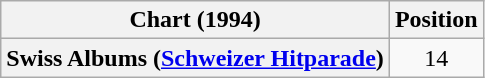<table class="wikitable plainrowheaders" style="text-align:center">
<tr>
<th scope="col">Chart (1994)</th>
<th scope="col">Position</th>
</tr>
<tr>
<th scope="row">Swiss Albums (<a href='#'>Schweizer Hitparade</a>)</th>
<td>14</td>
</tr>
</table>
